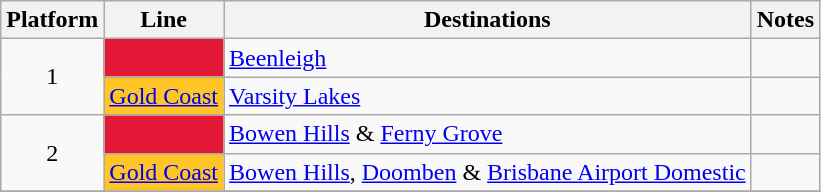<table class="wikitable" style="float: none; margin: 0.5em; ">
<tr>
<th>Platform</th>
<th>Line</th>
<th>Destinations</th>
<th>Notes</th>
</tr>
<tr>
<td rowspan=2 style="text-align:center;">1</td>
<td style="background:#E31836"><a href='#'></a></td>
<td><a href='#'>Beenleigh</a></td>
<td></td>
</tr>
<tr>
<td style="background:#FFC425"><a href='#'><span>Gold Coast</span></a></td>
<td><a href='#'>Varsity Lakes</a></td>
<td></td>
</tr>
<tr>
<td rowspan=2 style="text-align:center;">2</td>
<td style="background:#E31836"><a href='#'></a></td>
<td><a href='#'>Bowen Hills</a> & <a href='#'>Ferny Grove</a></td>
<td></td>
</tr>
<tr>
<td style="background:#FFC425"><a href='#'><span>Gold Coast</span></a></td>
<td><a href='#'>Bowen Hills</a>, <a href='#'>Doomben</a> & <a href='#'>Brisbane Airport Domestic</a></td>
<td></td>
</tr>
<tr>
</tr>
</table>
